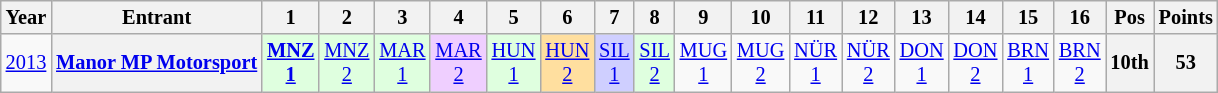<table class="wikitable" style="text-align:center; font-size:85%">
<tr>
<th>Year</th>
<th>Entrant</th>
<th>1</th>
<th>2</th>
<th>3</th>
<th>4</th>
<th>5</th>
<th>6</th>
<th>7</th>
<th>8</th>
<th>9</th>
<th>10</th>
<th>11</th>
<th>12</th>
<th>13</th>
<th>14</th>
<th>15</th>
<th>16</th>
<th>Pos</th>
<th>Points</th>
</tr>
<tr>
<td><a href='#'>2013</a></td>
<th nowrap><a href='#'>Manor MP Motorsport</a></th>
<td style="background:#DFFFDF;"><strong><a href='#'>MNZ<br>1</a></strong><br></td>
<td style="background:#DFFFDF;"><a href='#'>MNZ<br>2</a><br></td>
<td style="background:#DFFFDF;"><a href='#'>MAR<br>1</a><br></td>
<td style="background:#EFCFFF;"><a href='#'>MAR<br>2</a><br></td>
<td style="background:#DFFFDF;"><a href='#'>HUN<br>1</a><br></td>
<td style="background:#FFDF9F;"><a href='#'>HUN<br>2</a><br></td>
<td style="background:#CFCFFF;"><a href='#'>SIL<br>1</a><br></td>
<td style="background:#DFFFDF;"><a href='#'>SIL<br>2</a><br></td>
<td><a href='#'>MUG<br>1</a></td>
<td><a href='#'>MUG<br>2</a></td>
<td><a href='#'>NÜR<br>1</a></td>
<td><a href='#'>NÜR<br>2</a></td>
<td><a href='#'>DON<br>1</a></td>
<td><a href='#'>DON<br>2</a></td>
<td><a href='#'>BRN<br>1</a></td>
<td><a href='#'>BRN<br>2</a></td>
<th>10th</th>
<th>53</th>
</tr>
</table>
